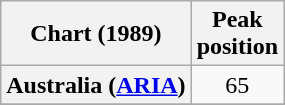<table class="wikitable sortable plainrowheaders" style="text-align:center">
<tr>
<th>Chart (1989)</th>
<th>Peak<br>position</th>
</tr>
<tr>
<th scope="row">Australia (<a href='#'>ARIA</a>)</th>
<td>65</td>
</tr>
<tr>
</tr>
<tr>
</tr>
<tr>
</tr>
<tr>
</tr>
<tr>
</tr>
<tr>
</tr>
<tr>
</tr>
<tr>
</tr>
</table>
